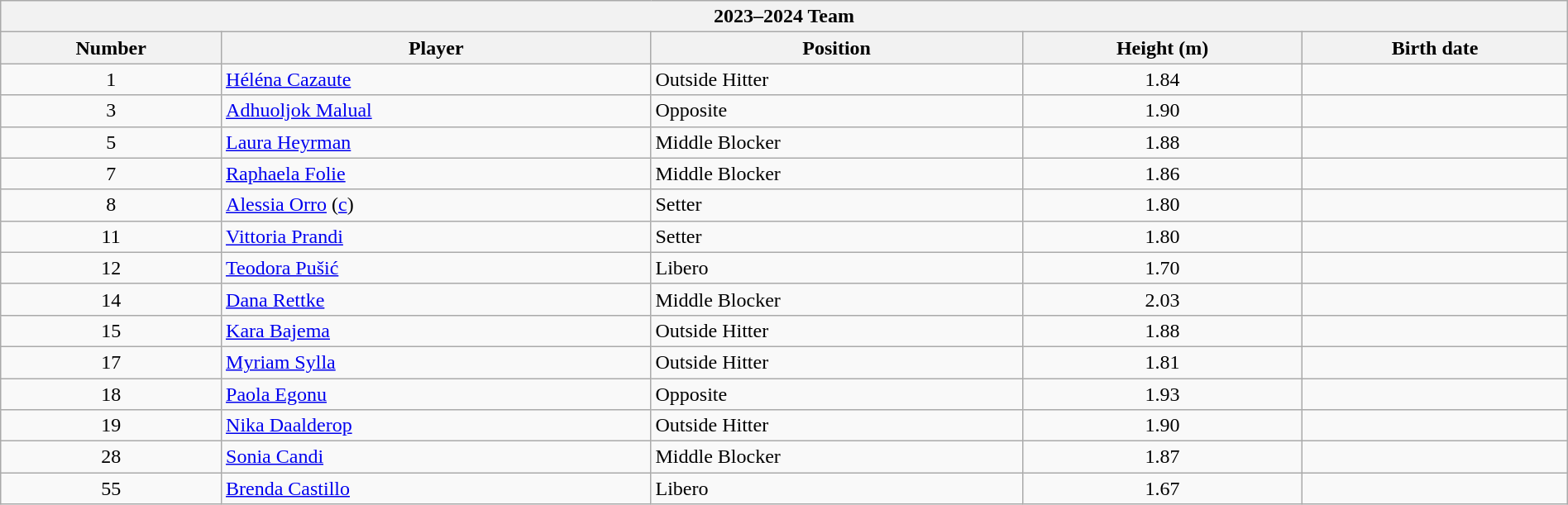<table class="wikitable collapsible collapsed" style="width:100%;">
<tr>
<th colspan=6><strong>2023–2024 Team</strong></th>
</tr>
<tr>
<th>Number</th>
<th>Player</th>
<th>Position</th>
<th>Height (m)</th>
<th>Birth date</th>
</tr>
<tr>
<td align=center>1</td>
<td> <a href='#'>Héléna Cazaute</a></td>
<td>Outside Hitter</td>
<td align=center>1.84</td>
<td></td>
</tr>
<tr>
<td align=center>3</td>
<td> <a href='#'>Adhuoljok Malual</a></td>
<td>Opposite</td>
<td align=center>1.90</td>
<td></td>
</tr>
<tr>
<td align=center>5</td>
<td> <a href='#'>Laura Heyrman</a></td>
<td>Middle Blocker</td>
<td align=center>1.88</td>
<td></td>
</tr>
<tr>
<td align=center>7</td>
<td> <a href='#'>Raphaela Folie</a></td>
<td>Middle Blocker</td>
<td align=center>1.86</td>
<td></td>
</tr>
<tr>
<td align=center>8</td>
<td> <a href='#'>Alessia Orro</a> (<a href='#'>c</a>)</td>
<td>Setter</td>
<td align=center>1.80</td>
<td></td>
</tr>
<tr>
<td align=center>11</td>
<td> <a href='#'>Vittoria Prandi</a></td>
<td>Setter</td>
<td align=center>1.80</td>
<td></td>
</tr>
<tr>
<td align=center>12</td>
<td> <a href='#'>Teodora Pušić</a></td>
<td>Libero</td>
<td align=center>1.70</td>
<td></td>
</tr>
<tr>
<td align=center>14</td>
<td> <a href='#'>Dana Rettke</a></td>
<td>Middle Blocker</td>
<td align=center>2.03</td>
<td></td>
</tr>
<tr>
<td align=center>15</td>
<td> <a href='#'>Kara Bajema</a></td>
<td>Outside Hitter</td>
<td align=center>1.88</td>
<td></td>
</tr>
<tr>
<td align=center>17</td>
<td> <a href='#'>Myriam Sylla</a></td>
<td>Outside Hitter</td>
<td align=center>1.81</td>
<td></td>
</tr>
<tr>
<td align=center>18</td>
<td> <a href='#'>Paola Egonu</a></td>
<td>Opposite</td>
<td align=center>1.93</td>
<td></td>
</tr>
<tr>
<td align=center>19</td>
<td> <a href='#'>Nika Daalderop</a></td>
<td>Outside Hitter</td>
<td align=center>1.90</td>
<td></td>
</tr>
<tr>
<td align=center>28</td>
<td> <a href='#'>Sonia Candi</a></td>
<td>Middle Blocker</td>
<td align=center>1.87</td>
<td></td>
</tr>
<tr>
<td align=center>55</td>
<td> <a href='#'>Brenda Castillo</a></td>
<td>Libero</td>
<td align=center>1.67</td>
<td></td>
</tr>
</table>
